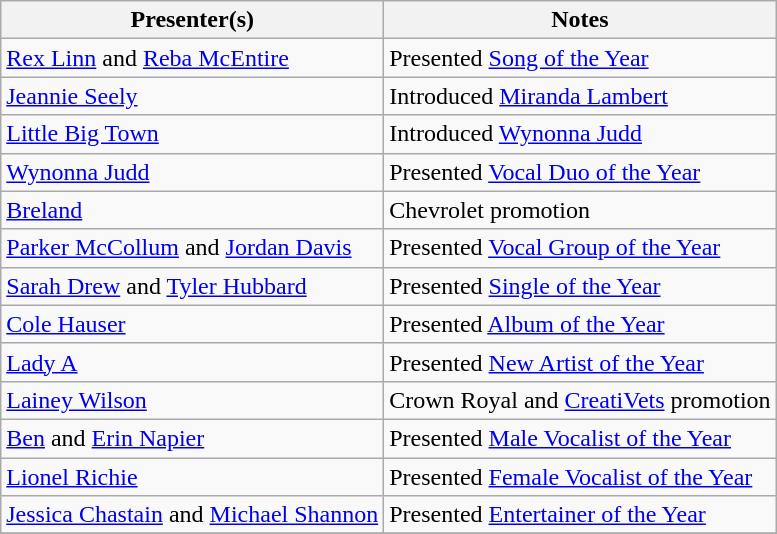<table class="wikitable">
<tr>
<th>Presenter(s)</th>
<th>Notes</th>
</tr>
<tr>
<td><a href='#'>Rex Linn</a> and <a href='#'>Reba McEntire</a></td>
<td>Presented <a href='#'>Song of the Year</a></td>
</tr>
<tr>
<td><a href='#'>Jeannie Seely</a></td>
<td>Introduced <a href='#'>Miranda Lambert</a></td>
</tr>
<tr>
<td><a href='#'>Little Big Town</a></td>
<td>Introduced <a href='#'>Wynonna Judd</a></td>
</tr>
<tr>
<td><a href='#'>Wynonna Judd</a></td>
<td>Presented <a href='#'>Vocal Duo of the Year</a></td>
</tr>
<tr>
<td><a href='#'>Breland</a></td>
<td>Chevrolet promotion</td>
</tr>
<tr>
<td><a href='#'>Parker McCollum</a> and <a href='#'>Jordan Davis</a></td>
<td>Presented <a href='#'>Vocal Group of the Year</a></td>
</tr>
<tr>
<td><a href='#'>Sarah Drew</a> and <a href='#'>Tyler Hubbard</a></td>
<td>Presented <a href='#'>Single of the Year</a></td>
</tr>
<tr>
<td><a href='#'>Cole Hauser</a></td>
<td>Presented <a href='#'>Album of the Year</a></td>
</tr>
<tr>
<td><a href='#'>Lady A</a></td>
<td>Presented <a href='#'>New Artist of the Year</a></td>
</tr>
<tr>
<td><a href='#'>Lainey Wilson</a></td>
<td>Crown Royal and <a href='#'>CreatiVets</a> promotion</td>
</tr>
<tr>
<td><a href='#'>Ben</a> and <a href='#'>Erin Napier</a></td>
<td>Presented <a href='#'>Male Vocalist of the Year</a></td>
</tr>
<tr>
<td><a href='#'>Lionel Richie</a></td>
<td>Presented <a href='#'>Female Vocalist of the Year</a></td>
</tr>
<tr>
<td><a href='#'>Jessica Chastain</a> and <a href='#'>Michael Shannon</a></td>
<td>Presented <a href='#'>Entertainer of the Year</a></td>
</tr>
<tr>
</tr>
</table>
